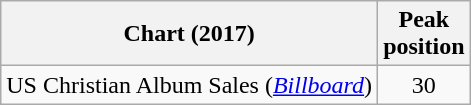<table class="wikitable sortable plainrowheaders" style="text-align:center">
<tr>
<th scope="col">Chart (2017)</th>
<th scope="col">Peak<br> position</th>
</tr>
<tr>
<td>US Christian Album Sales (<em><a href='#'>Billboard</a></em>)</td>
<td align="center">30</td>
</tr>
</table>
